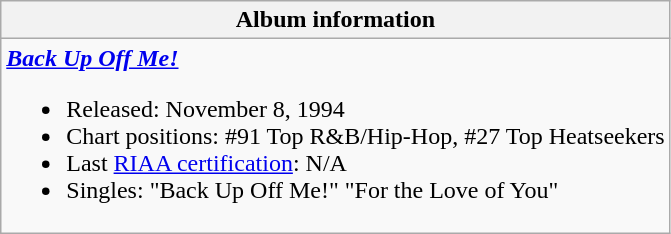<table class="wikitable">
<tr>
<th align="left">Album information</th>
</tr>
<tr>
<td align="left"><strong><em><a href='#'>Back Up Off Me!</a></em></strong><br><ul><li>Released: November 8, 1994</li><li>Chart positions: #91 Top R&B/Hip-Hop, #27 Top Heatseekers</li><li>Last <a href='#'>RIAA certification</a>: N/A</li><li>Singles: "Back Up Off Me!" "For the Love of You"</li></ul></td>
</tr>
</table>
